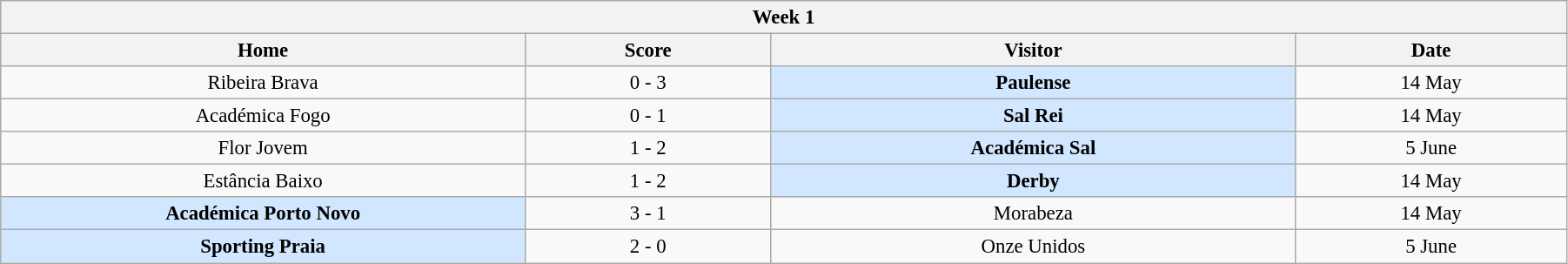<table class="wikitable" style="font-size:95%; text-align: center; width: 95%;">
<tr>
<th colspan="12" style="with: 100%;" align=center>Week 1</th>
</tr>
<tr>
<th width="200">Home</th>
<th width="90">Score</th>
<th width="200">Visitor</th>
<th width="100">Date</th>
</tr>
<tr align=center>
<td>Ribeira Brava</td>
<td>0 - 3</td>
<td bgcolor=#D0E7FF><strong>Paulense</strong></td>
<td>14 May</td>
</tr>
<tr align=center>
<td>Académica Fogo</td>
<td>0 - 1</td>
<td bgcolor=#D0E7FF><strong>Sal Rei</strong></td>
<td>14 May</td>
</tr>
<tr align=center>
<td>Flor Jovem</td>
<td>1 - 2</td>
<td bgcolor=#D0E7FF><strong>Académica Sal</strong></td>
<td>5 June</td>
</tr>
<tr align=center>
<td>Estância Baixo</td>
<td>1 - 2</td>
<td bgcolor=#D0E7FF><strong>Derby</strong></td>
<td>14 May</td>
</tr>
<tr align=center>
<td bgcolor=#D0E7FF><strong>Académica Porto Novo</strong></td>
<td>3 - 1</td>
<td>Morabeza</td>
<td>14 May</td>
</tr>
<tr align=center>
<td bgcolor=#D0E7FF><strong>Sporting Praia</strong></td>
<td>2 - 0</td>
<td>Onze Unidos</td>
<td>5 June</td>
</tr>
</table>
